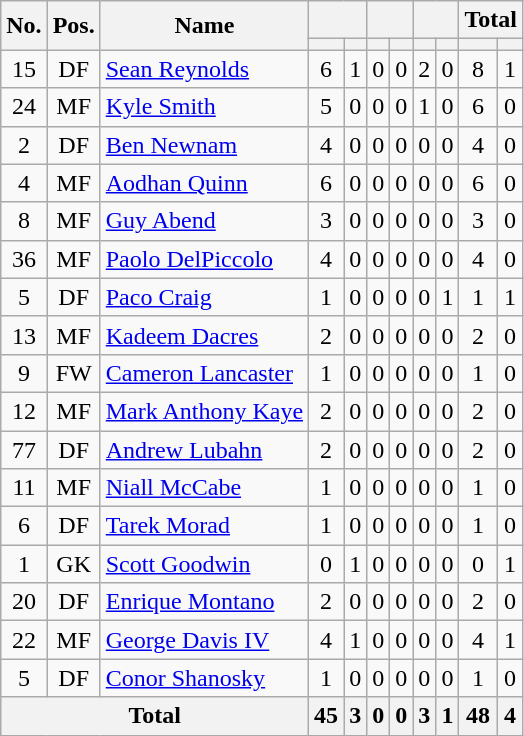<table class="wikitable sortable" style="text-align: center;">
<tr>
<th rowspan="2">No.</th>
<th rowspan="2">Pos.</th>
<th rowspan="2">Name</th>
<th colspan="2"></th>
<th colspan="2"></th>
<th colspan="2"></th>
<th colspan="2"><strong>Total</strong></th>
</tr>
<tr>
<th></th>
<th></th>
<th></th>
<th></th>
<th></th>
<th></th>
<th></th>
<th></th>
</tr>
<tr>
<td>15</td>
<td>DF</td>
<td align=left> <a href='#'>Sean Reynolds</a></td>
<td>6</td>
<td>1</td>
<td>0</td>
<td>0</td>
<td>2</td>
<td>0</td>
<td>8</td>
<td>1</td>
</tr>
<tr>
<td>24</td>
<td>MF</td>
<td align=left> <a href='#'>Kyle Smith</a></td>
<td>5</td>
<td>0</td>
<td>0</td>
<td>0</td>
<td>1</td>
<td>0</td>
<td>6</td>
<td>0</td>
</tr>
<tr>
<td>2</td>
<td>DF</td>
<td align=left> <a href='#'>Ben Newnam</a></td>
<td>4</td>
<td>0</td>
<td>0</td>
<td>0</td>
<td>0</td>
<td>0</td>
<td>4</td>
<td>0</td>
</tr>
<tr>
<td>4</td>
<td>MF</td>
<td align=left> <a href='#'>Aodhan Quinn</a></td>
<td>6</td>
<td>0</td>
<td>0</td>
<td>0</td>
<td>0</td>
<td>0</td>
<td>6</td>
<td>0</td>
</tr>
<tr>
<td>8</td>
<td>MF</td>
<td align=left> <a href='#'>Guy Abend</a></td>
<td>3</td>
<td>0</td>
<td>0</td>
<td>0</td>
<td>0</td>
<td>0</td>
<td>3</td>
<td>0</td>
</tr>
<tr>
<td>36</td>
<td>MF</td>
<td align=left> <a href='#'>Paolo DelPiccolo</a></td>
<td>4</td>
<td>0</td>
<td>0</td>
<td>0</td>
<td>0</td>
<td>0</td>
<td>4</td>
<td>0</td>
</tr>
<tr>
<td>5</td>
<td>DF</td>
<td align=left> <a href='#'>Paco Craig</a></td>
<td>1</td>
<td>0</td>
<td>0</td>
<td>0</td>
<td>0</td>
<td>1</td>
<td>1</td>
<td>1</td>
</tr>
<tr>
<td>13</td>
<td>MF</td>
<td align=left> <a href='#'>Kadeem Dacres</a></td>
<td>2</td>
<td>0</td>
<td>0</td>
<td>0</td>
<td>0</td>
<td>0</td>
<td>2</td>
<td>0</td>
</tr>
<tr>
<td>9</td>
<td>FW</td>
<td align=left> <a href='#'>Cameron Lancaster</a></td>
<td>1</td>
<td>0</td>
<td>0</td>
<td>0</td>
<td>0</td>
<td>0</td>
<td>1</td>
<td>0</td>
</tr>
<tr>
<td>12</td>
<td>MF</td>
<td align=left> <a href='#'>Mark Anthony Kaye</a></td>
<td>2</td>
<td>0</td>
<td>0</td>
<td>0</td>
<td>0</td>
<td>0</td>
<td>2</td>
<td>0</td>
</tr>
<tr>
<td>77</td>
<td>DF</td>
<td align=left> <a href='#'>Andrew Lubahn</a></td>
<td>2</td>
<td>0</td>
<td>0</td>
<td>0</td>
<td>0</td>
<td>0</td>
<td>2</td>
<td>0</td>
</tr>
<tr>
<td>11</td>
<td>MF</td>
<td align=left> <a href='#'>Niall McCabe</a></td>
<td>1</td>
<td>0</td>
<td>0</td>
<td>0</td>
<td>0</td>
<td>0</td>
<td>1</td>
<td>0</td>
</tr>
<tr>
<td>6</td>
<td>DF</td>
<td align="left"> <a href='#'>Tarek Morad</a></td>
<td>1</td>
<td>0</td>
<td>0</td>
<td>0</td>
<td>0</td>
<td>0</td>
<td>1</td>
<td>0</td>
</tr>
<tr>
<td>1</td>
<td>GK</td>
<td align="left"> <a href='#'>Scott Goodwin</a></td>
<td>0</td>
<td>1</td>
<td>0</td>
<td>0</td>
<td>0</td>
<td>0</td>
<td>0</td>
<td>1</td>
</tr>
<tr>
<td>20</td>
<td>DF</td>
<td align="left"> <a href='#'>Enrique Montano</a></td>
<td>2</td>
<td>0</td>
<td>0</td>
<td>0</td>
<td>0</td>
<td>0</td>
<td>2</td>
<td>0</td>
</tr>
<tr>
<td>22</td>
<td>MF</td>
<td align="left"> <a href='#'>George Davis IV</a></td>
<td>4</td>
<td>1</td>
<td>0</td>
<td>0</td>
<td>0</td>
<td>0</td>
<td>4</td>
<td>1</td>
</tr>
<tr>
<td>5</td>
<td>DF</td>
<td align="left"> <a href='#'>Conor Shanosky</a></td>
<td>1</td>
<td>0</td>
<td>0</td>
<td>0</td>
<td>0</td>
<td>0</td>
<td>1</td>
<td>0</td>
</tr>
<tr>
<th colspan="3">Total</th>
<th>45</th>
<th>3</th>
<th>0</th>
<th>0</th>
<th>3</th>
<th>1</th>
<th>48</th>
<th>4</th>
</tr>
</table>
